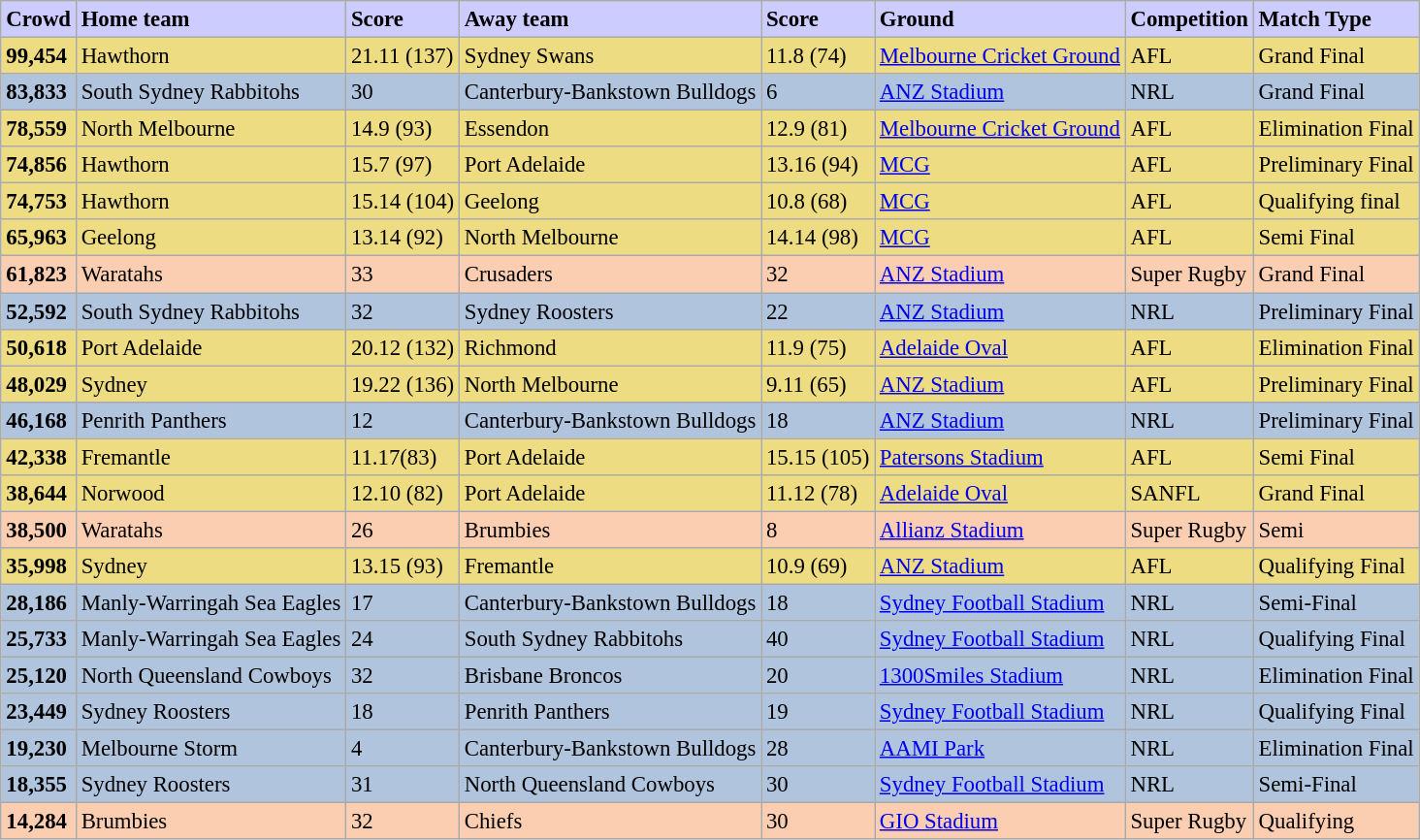<table class="wikitable sortable" style="font-size:95%; margin: 1em auto 1em auto;">
<tr style="background:#ccf;">
<td><strong>Crowd</strong></td>
<td><strong>Home team</strong></td>
<td><strong>Score</strong></td>
<td><strong>Away team</strong></td>
<td><strong>Score</strong></td>
<td><strong>Ground</strong></td>
<td><strong>Competition</strong></td>
<td><strong>Match Type</strong></td>
</tr>
<tr style="background:#eedc82;">
<td><strong>99,454</strong></td>
<td>Hawthorn</td>
<td>21.11 (137)</td>
<td>Sydney Swans</td>
<td>11.8 (74)</td>
<td><a href='#'>Melbourne Cricket Ground</a></td>
<td>AFL</td>
<td>Grand Final</td>
</tr>
<tr style="background:#b0c4de;">
<td><strong>83,833</strong></td>
<td>South Sydney Rabbitohs</td>
<td>30</td>
<td>Canterbury-Bankstown Bulldogs</td>
<td>6</td>
<td><a href='#'>ANZ Stadium</a></td>
<td>NRL</td>
<td>Grand Final</td>
</tr>
<tr style="background:#eedc82;">
<td><strong>78,559</strong></td>
<td>North Melbourne</td>
<td>14.9 (93)</td>
<td>Essendon</td>
<td>12.9 (81)</td>
<td><a href='#'>Melbourne Cricket Ground</a></td>
<td>AFL</td>
<td>Elimination Final</td>
</tr>
<tr style="background:#eedc82;">
<td><strong>74,856</strong></td>
<td>Hawthorn</td>
<td>15.7 (97)</td>
<td>Port Adelaide</td>
<td>13.16 (94)</td>
<td><a href='#'>MCG</a></td>
<td>AFL</td>
<td>Preliminary Final</td>
</tr>
<tr style="background:#eedc82;">
<td><strong>74,753</strong></td>
<td>Hawthorn</td>
<td>15.14 (104)</td>
<td>Geelong</td>
<td>10.8 (68)</td>
<td><a href='#'>MCG</a></td>
<td>AFL</td>
<td>Qualifying final</td>
</tr>
<tr style="background:#eedc82;">
<td><strong>65,963</strong></td>
<td>Geelong</td>
<td>13.14 (92)</td>
<td>North Melbourne</td>
<td>14.14 (98)</td>
<td><a href='#'>MCG</a></td>
<td>AFL</td>
<td>Semi Final</td>
</tr>
<tr style="background:#fbceb1;">
<td><strong>61,823</strong></td>
<td>Waratahs</td>
<td>33</td>
<td>Crusaders</td>
<td>32</td>
<td><a href='#'>ANZ Stadium</a></td>
<td>Super Rugby</td>
<td>Grand Final</td>
</tr>
<tr style="background:#b0c4de;">
<td><strong>52,592</strong></td>
<td>South Sydney Rabbitohs</td>
<td>32</td>
<td>Sydney Roosters</td>
<td>22</td>
<td><a href='#'>ANZ Stadium</a></td>
<td>NRL</td>
<td>Preliminary Final</td>
</tr>
<tr style="background:#eedc82;">
<td><strong>50,618</strong></td>
<td>Port Adelaide</td>
<td>20.12 (132)</td>
<td>Richmond</td>
<td>11.9 (75)</td>
<td><a href='#'>Adelaide Oval</a></td>
<td>AFL</td>
<td>Elimination Final</td>
</tr>
<tr style="background:#eedc82;">
<td><strong>48,029</strong></td>
<td>Sydney</td>
<td>19.22 (136)</td>
<td>North Melbourne</td>
<td>9.11 (65)</td>
<td><a href='#'>ANZ Stadium</a></td>
<td>AFL</td>
<td>Preliminary Final</td>
</tr>
<tr style="background:#b0c4de;">
<td><strong>46,168</strong></td>
<td>Penrith Panthers</td>
<td>12</td>
<td>Canterbury-Bankstown Bulldogs</td>
<td>18</td>
<td><a href='#'>ANZ Stadium</a></td>
<td>NRL</td>
<td>Preliminary Final</td>
</tr>
<tr style="background:#eedc82;">
<td><strong>42,338</strong></td>
<td>Fremantle</td>
<td>11.17(83)</td>
<td>Port Adelaide</td>
<td>15.15 (105)</td>
<td><a href='#'>Patersons Stadium</a></td>
<td>AFL</td>
<td>Semi Final</td>
</tr>
<tr style="background:#eedc82;">
<td><strong>38,644</strong></td>
<td>Norwood</td>
<td>12.10 (82)</td>
<td>Port Adelaide</td>
<td>11.12 (78)</td>
<td><a href='#'>Adelaide Oval</a></td>
<td>SANFL</td>
<td>Grand Final</td>
</tr>
<tr style="background:#fbceb1;">
<td><strong>38,500</strong></td>
<td>Waratahs</td>
<td>26</td>
<td>Brumbies</td>
<td>8</td>
<td><a href='#'>Allianz Stadium</a></td>
<td>Super Rugby</td>
<td>Semi</td>
</tr>
<tr style="background:#eedc82;">
<td><strong>35,998</strong></td>
<td>Sydney</td>
<td>13.15 (93)</td>
<td>Fremantle</td>
<td>10.9 (69)</td>
<td><a href='#'>ANZ Stadium</a></td>
<td>AFL</td>
<td>Qualifying Final</td>
</tr>
<tr style="background:#b0c4de;">
<td><strong>28,186</strong></td>
<td>Manly-Warringah Sea Eagles</td>
<td>17</td>
<td>Canterbury-Bankstown Bulldogs</td>
<td>18</td>
<td><a href='#'>Sydney Football Stadium</a></td>
<td>NRL</td>
<td>Semi-Final</td>
</tr>
<tr style="background:#b0c4de;">
<td><strong>25,733</strong></td>
<td>Manly-Warringah Sea Eagles</td>
<td>24</td>
<td>South Sydney Rabbitohs</td>
<td>40</td>
<td><a href='#'>Sydney Football Stadium</a></td>
<td>NRL</td>
<td>Qualifying Final</td>
</tr>
<tr style="background:#b0c4de;">
<td><strong>25,120</strong></td>
<td>North Queensland Cowboys</td>
<td>32</td>
<td>Brisbane Broncos</td>
<td>20</td>
<td><a href='#'>1300Smiles Stadium</a></td>
<td>NRL</td>
<td>Elimination Final</td>
</tr>
<tr style="background:#b0c4de;">
<td><strong>23,449</strong></td>
<td>Sydney Roosters</td>
<td>18</td>
<td>Penrith Panthers</td>
<td>19</td>
<td><a href='#'>Sydney Football Stadium</a></td>
<td>NRL</td>
<td>Qualifying Final</td>
</tr>
<tr style="background:#b0c4de;">
<td><strong>19,230</strong></td>
<td>Melbourne Storm</td>
<td>4</td>
<td>Canterbury-Bankstown Bulldogs</td>
<td>28</td>
<td><a href='#'>AAMI Park</a></td>
<td>NRL</td>
<td>Elimination Final</td>
</tr>
<tr style="background:#b0c4de;">
<td><strong>18,355</strong></td>
<td>Sydney Roosters</td>
<td>31</td>
<td>North Queensland Cowboys</td>
<td>30</td>
<td><a href='#'>Sydney Football Stadium</a></td>
<td>NRL</td>
<td>Semi-Final</td>
</tr>
<tr style="background:#fbceb1;">
<td><strong>14,284</strong></td>
<td>Brumbies</td>
<td>32</td>
<td>Chiefs</td>
<td>30</td>
<td><a href='#'>GIO Stadium</a></td>
<td>Super Rugby</td>
<td>Qualifying</td>
</tr>
</table>
